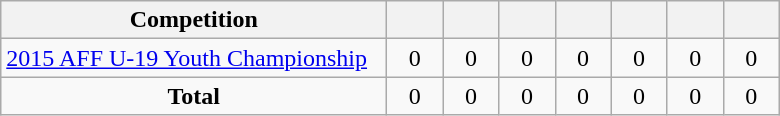<table class="wikitable" style="text-align: center;">
<tr>
<th width=250>Competition</th>
<th width=30></th>
<th width=30></th>
<th width=30></th>
<th width=30></th>
<th width=30></th>
<th width=30></th>
<th width=30></th>
</tr>
<tr>
<td align="left"><a href='#'>2015 AFF U-19 Youth Championship</a></td>
<td>0</td>
<td>0</td>
<td>0</td>
<td>0</td>
<td>0</td>
<td>0</td>
<td>0</td>
</tr>
<tr>
<td><strong>Total</strong></td>
<td>0</td>
<td>0</td>
<td>0</td>
<td>0</td>
<td>0</td>
<td>0</td>
<td>0</td>
</tr>
</table>
